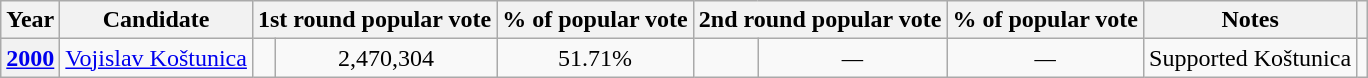<table class="wikitable" style="text-align:center">
<tr>
<th>Year</th>
<th>Candidate</th>
<th colspan="2">1st round popular vote</th>
<th>% of popular vote</th>
<th colspan="2">2nd round popular vote</th>
<th>% of popular vote</th>
<th>Notes</th>
<th></th>
</tr>
<tr>
<th><a href='#'>2000</a></th>
<td><a href='#'>Vojislav Koštunica</a></td>
<td></td>
<td>2,470,304</td>
<td>51.71%</td>
<td></td>
<td><em>—</em></td>
<td><em>—</em></td>
<td style="text-align: left">Supported Koštunica</td>
<td></td>
</tr>
</table>
